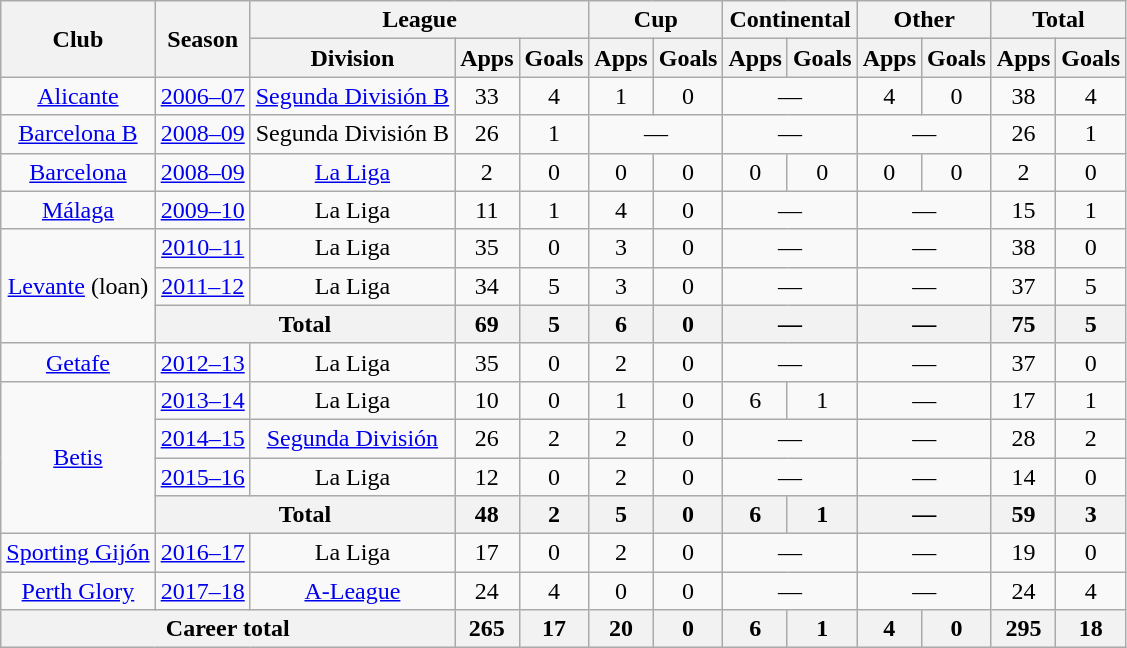<table class="wikitable" style="text-align:center">
<tr>
<th rowspan="2">Club</th>
<th rowspan="2">Season</th>
<th colspan="3">League</th>
<th colspan="2">Cup</th>
<th colspan="2">Continental</th>
<th colspan="2">Other</th>
<th colspan="2">Total</th>
</tr>
<tr>
<th>Division</th>
<th>Apps</th>
<th>Goals</th>
<th>Apps</th>
<th>Goals</th>
<th>Apps</th>
<th>Goals</th>
<th>Apps</th>
<th>Goals</th>
<th>Apps</th>
<th>Goals</th>
</tr>
<tr>
<td rowspan="1"><a href='#'>Alicante</a></td>
<td><a href='#'>2006–07</a></td>
<td><a href='#'>Segunda División B</a></td>
<td>33</td>
<td>4</td>
<td>1</td>
<td>0</td>
<td colspan="2">—</td>
<td>4</td>
<td>0</td>
<td>38</td>
<td>4</td>
</tr>
<tr>
<td rowspan="1"><a href='#'>Barcelona B</a></td>
<td><a href='#'>2008–09</a></td>
<td>Segunda División B</td>
<td>26</td>
<td>1</td>
<td colspan="2">—</td>
<td colspan="2">—</td>
<td colspan="2">—</td>
<td>26</td>
<td>1</td>
</tr>
<tr>
<td><a href='#'>Barcelona</a></td>
<td><a href='#'>2008–09</a></td>
<td><a href='#'>La Liga</a></td>
<td>2</td>
<td>0</td>
<td>0</td>
<td>0</td>
<td>0</td>
<td>0</td>
<td>0</td>
<td>0</td>
<td>2</td>
<td>0</td>
</tr>
<tr>
<td><a href='#'>Málaga</a></td>
<td><a href='#'>2009–10</a></td>
<td>La Liga</td>
<td>11</td>
<td>1</td>
<td>4</td>
<td>0</td>
<td colspan="2">—</td>
<td colspan="2">—</td>
<td>15</td>
<td>1</td>
</tr>
<tr>
<td rowspan="3"><a href='#'>Levante</a> (loan)</td>
<td><a href='#'>2010–11</a></td>
<td>La Liga</td>
<td>35</td>
<td>0</td>
<td>3</td>
<td>0</td>
<td colspan="2">—</td>
<td colspan="2">—</td>
<td>38</td>
<td>0</td>
</tr>
<tr>
<td><a href='#'>2011–12</a></td>
<td>La Liga</td>
<td>34</td>
<td>5</td>
<td>3</td>
<td>0</td>
<td colspan="2">—</td>
<td colspan="2">—</td>
<td>37</td>
<td>5</td>
</tr>
<tr>
<th colspan="2">Total</th>
<th>69</th>
<th>5</th>
<th>6</th>
<th>0</th>
<th colspan="2">—</th>
<th colspan="2">—</th>
<th>75</th>
<th>5</th>
</tr>
<tr>
<td><a href='#'>Getafe</a></td>
<td><a href='#'>2012–13</a></td>
<td>La Liga</td>
<td>35</td>
<td>0</td>
<td>2</td>
<td>0</td>
<td colspan="2">—</td>
<td colspan="2">—</td>
<td>37</td>
<td>0</td>
</tr>
<tr>
<td rowspan="4"><a href='#'>Betis</a></td>
<td><a href='#'>2013–14</a></td>
<td>La Liga</td>
<td>10</td>
<td>0</td>
<td>1</td>
<td>0</td>
<td>6</td>
<td>1</td>
<td colspan="2">—</td>
<td>17</td>
<td>1</td>
</tr>
<tr>
<td><a href='#'>2014–15</a></td>
<td><a href='#'>Segunda División</a></td>
<td>26</td>
<td>2</td>
<td>2</td>
<td>0</td>
<td colspan="2">—</td>
<td colspan="2">—</td>
<td>28</td>
<td>2</td>
</tr>
<tr>
<td><a href='#'>2015–16</a></td>
<td>La Liga</td>
<td>12</td>
<td>0</td>
<td>2</td>
<td>0</td>
<td colspan="2">—</td>
<td colspan="2">—</td>
<td>14</td>
<td>0</td>
</tr>
<tr>
<th colspan="2">Total</th>
<th>48</th>
<th>2</th>
<th>5</th>
<th>0</th>
<th>6</th>
<th>1</th>
<th colspan="2">—</th>
<th>59</th>
<th>3</th>
</tr>
<tr>
<td><a href='#'>Sporting Gijón</a></td>
<td><a href='#'>2016–17</a></td>
<td>La Liga</td>
<td>17</td>
<td>0</td>
<td>2</td>
<td>0</td>
<td colspan="2">—</td>
<td colspan="2">—</td>
<td>19</td>
<td>0</td>
</tr>
<tr>
<td rowspan="1"><a href='#'>Perth Glory</a></td>
<td><a href='#'>2017–18</a></td>
<td><a href='#'>A-League</a></td>
<td>24</td>
<td>4</td>
<td>0</td>
<td>0</td>
<td colspan="2">—</td>
<td colspan="2">—</td>
<td>24</td>
<td>4</td>
</tr>
<tr>
<th colspan="3">Career total</th>
<th>265</th>
<th>17</th>
<th>20</th>
<th>0</th>
<th>6</th>
<th>1</th>
<th>4</th>
<th>0</th>
<th>295</th>
<th>18</th>
</tr>
</table>
